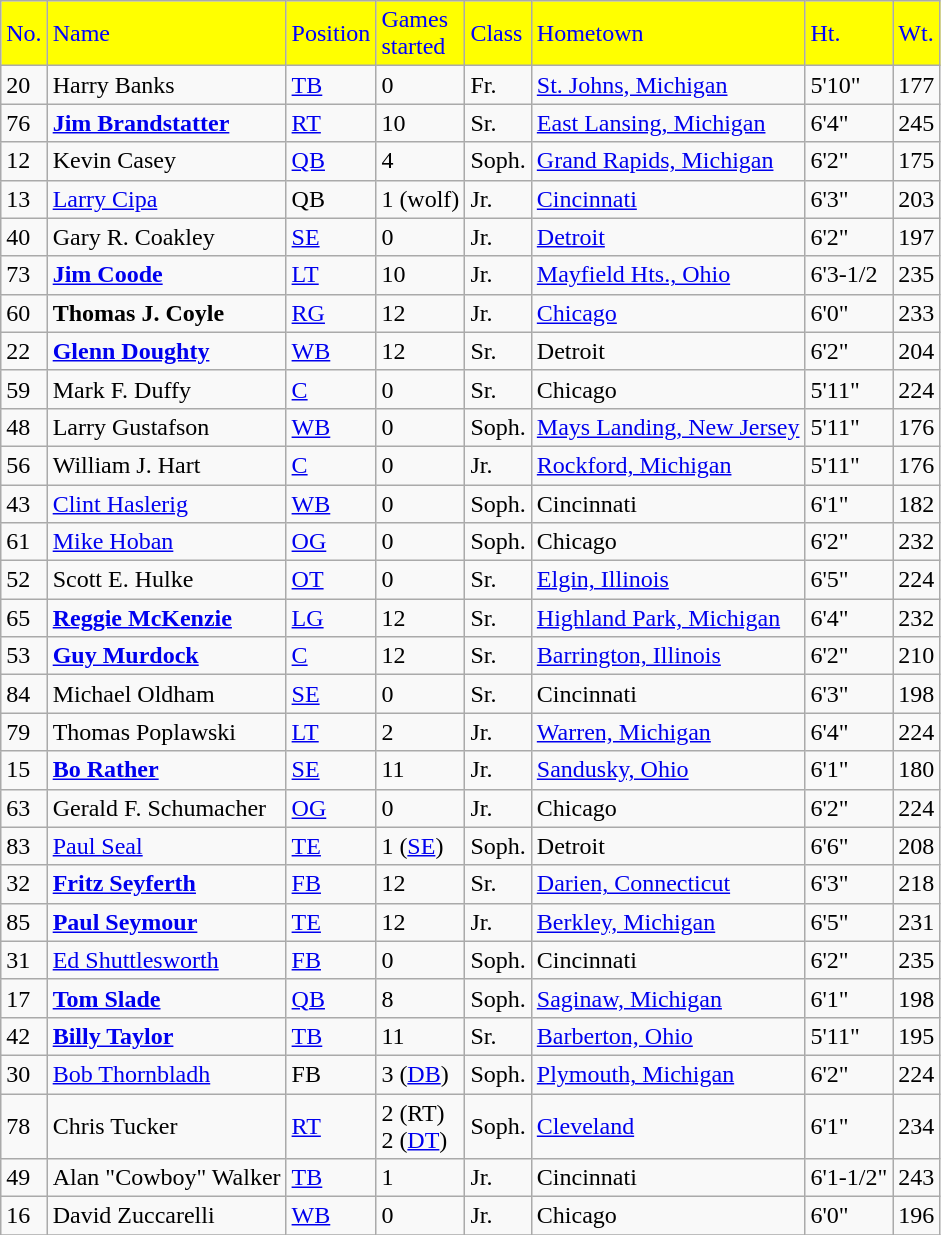<table class="wikitable">
<tr align="left"  style="background:yellow;color:blue;">
<td>No.</td>
<td>Name</td>
<td>Position</td>
<td>Games<br>started</td>
<td>Class</td>
<td>Hometown</td>
<td>Ht.</td>
<td>Wt.</td>
</tr>
<tr align="left" bgcolor="">
<td>20</td>
<td>Harry Banks</td>
<td><a href='#'>TB</a></td>
<td>0</td>
<td>Fr.</td>
<td><a href='#'>St. Johns, Michigan</a></td>
<td>5'10"</td>
<td>177</td>
</tr>
<tr align="left" bgcolor="">
<td>76</td>
<td><strong><a href='#'>Jim Brandstatter</a></strong></td>
<td><a href='#'>RT</a></td>
<td>10</td>
<td>Sr.</td>
<td><a href='#'>East Lansing, Michigan</a></td>
<td>6'4"</td>
<td>245</td>
</tr>
<tr align="left" bgcolor="">
<td>12</td>
<td>Kevin Casey</td>
<td><a href='#'>QB</a></td>
<td>4</td>
<td>Soph.</td>
<td><a href='#'>Grand Rapids, Michigan</a></td>
<td>6'2"</td>
<td>175</td>
</tr>
<tr align="left" bgcolor="">
<td>13</td>
<td><a href='#'>Larry Cipa</a></td>
<td>QB</td>
<td>1 (wolf)</td>
<td>Jr.</td>
<td><a href='#'>Cincinnati</a></td>
<td>6'3"</td>
<td>203</td>
</tr>
<tr align="left" bgcolor="">
<td>40</td>
<td>Gary R. Coakley</td>
<td><a href='#'>SE</a></td>
<td>0</td>
<td>Jr.</td>
<td><a href='#'>Detroit</a></td>
<td>6'2"</td>
<td>197</td>
</tr>
<tr align="left" bgcolor="">
<td>73</td>
<td><strong><a href='#'>Jim Coode</a></strong></td>
<td><a href='#'>LT</a></td>
<td>10</td>
<td>Jr.</td>
<td><a href='#'>Mayfield Hts., Ohio</a></td>
<td>6'3-1/2</td>
<td>235</td>
</tr>
<tr align="left" bgcolor="">
<td>60</td>
<td><strong>Thomas J. Coyle</strong></td>
<td><a href='#'>RG</a></td>
<td>12</td>
<td>Jr.</td>
<td><a href='#'>Chicago</a></td>
<td>6'0"</td>
<td>233</td>
</tr>
<tr align="left" bgcolor="">
<td>22</td>
<td><strong><a href='#'>Glenn Doughty</a></strong></td>
<td><a href='#'>WB</a></td>
<td>12</td>
<td>Sr.</td>
<td>Detroit</td>
<td>6'2"</td>
<td>204</td>
</tr>
<tr align="left" bgcolor="">
<td>59</td>
<td>Mark F. Duffy</td>
<td><a href='#'>C</a></td>
<td>0</td>
<td>Sr.</td>
<td>Chicago</td>
<td>5'11"</td>
<td>224</td>
</tr>
<tr align="left" bgcolor="">
<td>48</td>
<td>Larry Gustafson</td>
<td><a href='#'>WB</a></td>
<td>0</td>
<td>Soph.</td>
<td><a href='#'>Mays Landing, New Jersey</a></td>
<td>5'11"</td>
<td>176</td>
</tr>
<tr align="left" bgcolor="">
<td>56</td>
<td>William J. Hart</td>
<td><a href='#'>C</a></td>
<td>0</td>
<td>Jr.</td>
<td><a href='#'>Rockford, Michigan</a></td>
<td>5'11"</td>
<td>176</td>
</tr>
<tr align="left" bgcolor="">
<td>43</td>
<td><a href='#'>Clint Haslerig</a></td>
<td><a href='#'>WB</a></td>
<td>0</td>
<td>Soph.</td>
<td>Cincinnati</td>
<td>6'1"</td>
<td>182</td>
</tr>
<tr align="left" bgcolor="">
<td>61</td>
<td><a href='#'>Mike Hoban</a></td>
<td><a href='#'>OG</a></td>
<td>0</td>
<td>Soph.</td>
<td>Chicago</td>
<td>6'2"</td>
<td>232</td>
</tr>
<tr align="left" bgcolor="">
<td>52</td>
<td>Scott E. Hulke</td>
<td><a href='#'>OT</a></td>
<td>0</td>
<td>Sr.</td>
<td><a href='#'>Elgin, Illinois</a></td>
<td>6'5"</td>
<td>224</td>
</tr>
<tr align="left" bgcolor="">
<td>65</td>
<td><strong><a href='#'>Reggie McKenzie</a></strong></td>
<td><a href='#'>LG</a></td>
<td>12</td>
<td>Sr.</td>
<td><a href='#'>Highland Park, Michigan</a></td>
<td>6'4"</td>
<td>232</td>
</tr>
<tr align="left" bgcolor="">
<td>53</td>
<td><strong><a href='#'>Guy Murdock</a></strong></td>
<td><a href='#'>C</a></td>
<td>12</td>
<td>Sr.</td>
<td><a href='#'>Barrington, Illinois</a></td>
<td>6'2"</td>
<td>210</td>
</tr>
<tr align="left" bgcolor="">
<td>84</td>
<td>Michael Oldham</td>
<td><a href='#'>SE</a></td>
<td>0</td>
<td>Sr.</td>
<td>Cincinnati</td>
<td>6'3"</td>
<td>198</td>
</tr>
<tr align="left" bgcolor="">
<td>79</td>
<td>Thomas Poplawski</td>
<td><a href='#'>LT</a></td>
<td>2</td>
<td>Jr.</td>
<td><a href='#'>Warren, Michigan</a></td>
<td>6'4"</td>
<td>224</td>
</tr>
<tr align="left" bgcolor="">
<td>15</td>
<td><strong><a href='#'>Bo Rather</a></strong></td>
<td><a href='#'>SE</a></td>
<td>11</td>
<td>Jr.</td>
<td><a href='#'>Sandusky, Ohio</a></td>
<td>6'1"</td>
<td>180</td>
</tr>
<tr align="left" bgcolor="">
<td>63</td>
<td>Gerald F. Schumacher</td>
<td><a href='#'>OG</a></td>
<td>0</td>
<td>Jr.</td>
<td>Chicago</td>
<td>6'2"</td>
<td>224</td>
</tr>
<tr align="left" bgcolor="">
<td>83</td>
<td><a href='#'>Paul Seal</a></td>
<td><a href='#'>TE</a></td>
<td>1 (<a href='#'>SE</a>)</td>
<td>Soph.</td>
<td>Detroit</td>
<td>6'6"</td>
<td>208</td>
</tr>
<tr align="left" bgcolor="">
<td>32</td>
<td><strong><a href='#'>Fritz Seyferth</a></strong></td>
<td><a href='#'>FB</a></td>
<td>12</td>
<td>Sr.</td>
<td><a href='#'>Darien, Connecticut</a></td>
<td>6'3"</td>
<td>218</td>
</tr>
<tr align="left" bgcolor="">
<td>85</td>
<td><strong><a href='#'>Paul Seymour</a></strong></td>
<td><a href='#'>TE</a></td>
<td>12</td>
<td>Jr.</td>
<td><a href='#'>Berkley, Michigan</a></td>
<td>6'5"</td>
<td>231</td>
</tr>
<tr align="left" bgcolor="">
<td>31</td>
<td><a href='#'>Ed Shuttlesworth</a></td>
<td><a href='#'>FB</a></td>
<td>0</td>
<td>Soph.</td>
<td>Cincinnati</td>
<td>6'2"</td>
<td>235</td>
</tr>
<tr align="left" bgcolor="">
<td>17</td>
<td><strong><a href='#'>Tom Slade</a></strong></td>
<td><a href='#'>QB</a></td>
<td>8</td>
<td>Soph.</td>
<td><a href='#'>Saginaw, Michigan</a></td>
<td>6'1"</td>
<td>198</td>
</tr>
<tr align="left" bgcolor="">
<td>42</td>
<td><strong><a href='#'>Billy Taylor</a></strong></td>
<td><a href='#'>TB</a></td>
<td>11</td>
<td>Sr.</td>
<td><a href='#'>Barberton, Ohio</a></td>
<td>5'11"</td>
<td>195</td>
</tr>
<tr align="left" bgcolor="">
<td>30</td>
<td><a href='#'>Bob Thornbladh</a></td>
<td>FB</td>
<td>3 (<a href='#'>DB</a>)</td>
<td>Soph.</td>
<td><a href='#'>Plymouth, Michigan</a></td>
<td>6'2"</td>
<td>224</td>
</tr>
<tr align="left" bgcolor="">
<td>78</td>
<td>Chris Tucker</td>
<td><a href='#'>RT</a></td>
<td>2 (RT)<br>2 (<a href='#'>DT</a>)</td>
<td>Soph.</td>
<td><a href='#'>Cleveland</a></td>
<td>6'1"</td>
<td>234</td>
</tr>
<tr align="left" bgcolor="">
<td>49</td>
<td>Alan "Cowboy" Walker</td>
<td><a href='#'>TB</a></td>
<td>1</td>
<td>Jr.</td>
<td>Cincinnati</td>
<td>6'1-1/2"</td>
<td>243</td>
</tr>
<tr align="left" bgcolor="">
<td>16</td>
<td>David Zuccarelli</td>
<td><a href='#'>WB</a></td>
<td>0</td>
<td>Jr.</td>
<td>Chicago</td>
<td>6'0"</td>
<td>196</td>
</tr>
<tr align="left" bgcolor="">
</tr>
</table>
